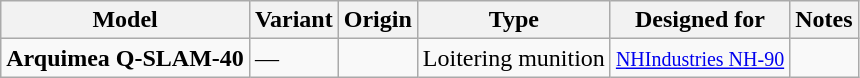<table class="wikitable sortable">
<tr>
<th>Model</th>
<th>Variant</th>
<th>Origin</th>
<th>Type</th>
<th>Designed for</th>
<th>Notes</th>
</tr>
<tr>
<td><strong>Arquimea</strong> <strong>Q-SLAM-40</strong></td>
<td>—</td>
<td><small></small></td>
<td>Loitering munition</td>
<td><a href='#'><small>NHIndustries NH-90</small></a></td>
<td></td>
</tr>
</table>
